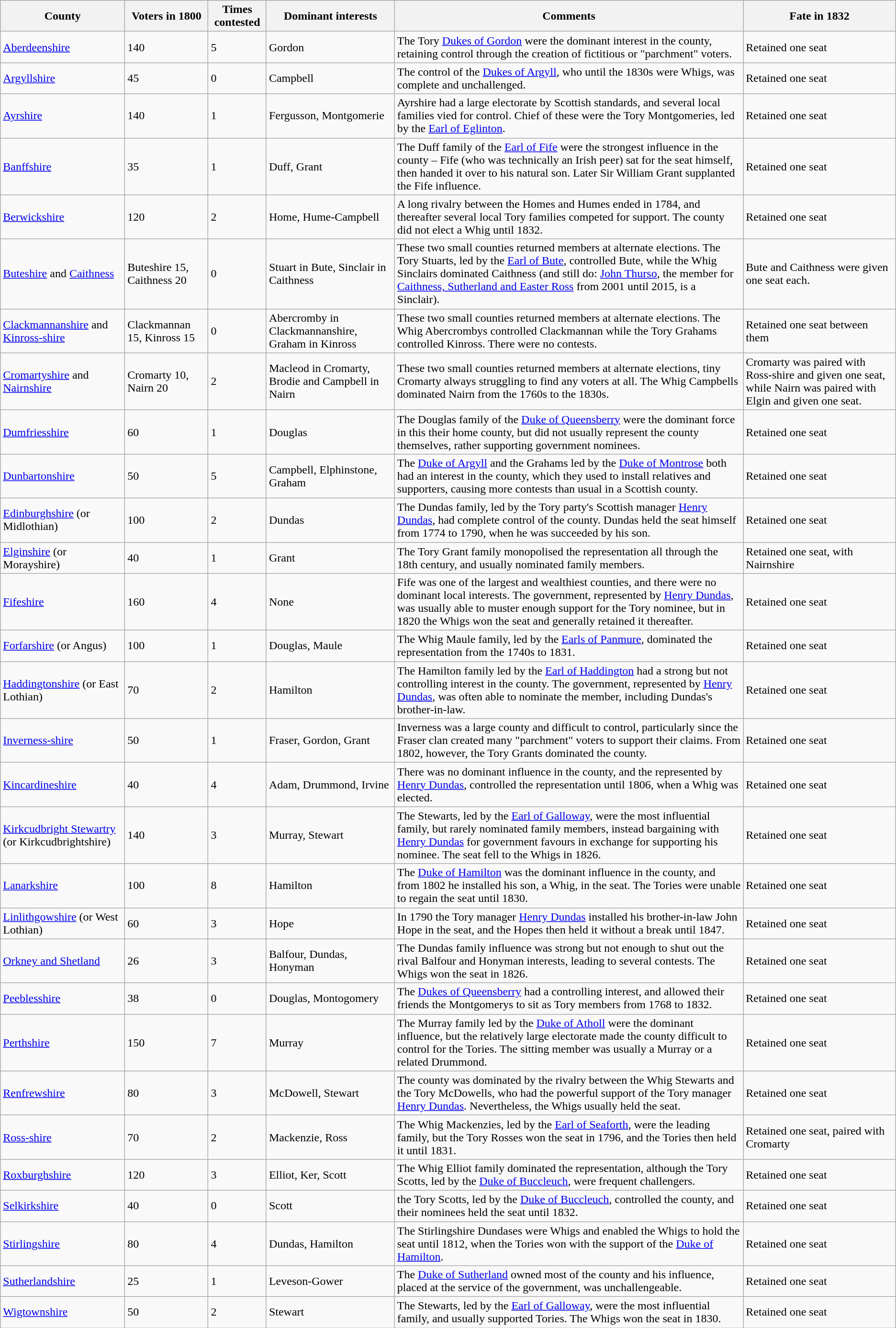<table class="wikitable sortable">
<tr>
<th>County</th>
<th>Voters in 1800</th>
<th>Times contested</th>
<th>Dominant interests</th>
<th>Comments</th>
<th>Fate in 1832</th>
</tr>
<tr>
<td><a href='#'>Aberdeenshire</a></td>
<td>140</td>
<td>5</td>
<td>Gordon</td>
<td>The Tory <a href='#'>Dukes of Gordon</a> were the dominant interest in the county, retaining control through the creation of fictitious or "parchment" voters.</td>
<td>Retained one seat</td>
</tr>
<tr>
<td><a href='#'>Argyllshire</a></td>
<td>45</td>
<td>0</td>
<td>Campbell</td>
<td>The control of the <a href='#'>Dukes of Argyll</a>, who until the 1830s were Whigs, was complete and unchallenged.</td>
<td>Retained one seat</td>
</tr>
<tr>
<td><a href='#'>Ayrshire</a></td>
<td>140</td>
<td>1</td>
<td>Fergusson, Montgomerie</td>
<td>Ayrshire had a large electorate by Scottish standards, and several local families vied for control. Chief of these were the Tory Montgomeries, led by the <a href='#'>Earl of Eglinton</a>.</td>
<td>Retained one seat</td>
</tr>
<tr>
<td><a href='#'>Banffshire</a></td>
<td>35</td>
<td>1</td>
<td>Duff, Grant</td>
<td>The Duff family of the <a href='#'>Earl of Fife</a> were the strongest influence in the county – Fife (who was technically an Irish peer) sat for the seat himself, then handed it over to his natural son. Later Sir William Grant supplanted the Fife influence.</td>
<td>Retained one seat</td>
</tr>
<tr>
<td><a href='#'>Berwickshire</a></td>
<td>120</td>
<td>2</td>
<td>Home, Hume-Campbell</td>
<td>A long rivalry between the Homes and Humes ended in 1784, and thereafter several local Tory families competed for support. The county did not elect a Whig until 1832.</td>
<td>Retained one seat</td>
</tr>
<tr>
<td><a href='#'>Buteshire</a> and <a href='#'>Caithness</a></td>
<td>Buteshire 15, Caithness 20</td>
<td>0</td>
<td>Stuart in Bute, Sinclair in Caithness</td>
<td>These two small counties returned members at alternate elections. The Tory Stuarts, led by the <a href='#'>Earl of Bute</a>, controlled Bute, while the Whig Sinclairs dominated Caithness (and still do: <a href='#'>John Thurso</a>, the member for <a href='#'>Caithness, Sutherland and Easter Ross</a> from 2001 until 2015, is a Sinclair).</td>
<td>Bute and Caithness were given one seat each.</td>
</tr>
<tr>
<td><a href='#'>Clackmannanshire</a> and <a href='#'>Kinross-shire</a></td>
<td>Clackmannan 15, Kinross 15</td>
<td>0</td>
<td>Abercromby in Clackmannanshire, Graham in Kinross</td>
<td>These two small counties returned members at alternate elections. The Whig Abercrombys controlled Clackmannan while the Tory Grahams controlled Kinross. There were no contests.</td>
<td>Retained one seat between them</td>
</tr>
<tr>
<td><a href='#'>Cromartyshire</a> and <a href='#'>Nairnshire</a></td>
<td>Cromarty 10, Nairn 20</td>
<td>2</td>
<td>Macleod in Cromarty, Brodie and Campbell in Nairn</td>
<td>These two small counties returned members at alternate elections, tiny Cromarty always struggling to find any voters at all. The Whig Campbells dominated Nairn from the 1760s to the 1830s.</td>
<td>Cromarty was paired with Ross-shire and given one seat, while Nairn was paired with Elgin and given one seat.</td>
</tr>
<tr>
<td><a href='#'>Dumfriesshire</a></td>
<td>60</td>
<td>1</td>
<td>Douglas</td>
<td>The Douglas family of the <a href='#'>Duke of Queensberry</a> were the dominant force in this their home county, but did not usually represent the county themselves, rather supporting government nominees.</td>
<td>Retained one seat</td>
</tr>
<tr>
<td><a href='#'>Dunbartonshire</a></td>
<td>50</td>
<td>5</td>
<td>Campbell, Elphinstone, Graham</td>
<td>The <a href='#'>Duke of Argyll</a> and the Grahams led by the <a href='#'>Duke of Montrose</a> both had an interest in the county, which they used to install relatives and supporters, causing more contests than usual in a Scottish county.</td>
<td>Retained one seat</td>
</tr>
<tr>
<td><a href='#'>Edinburghshire</a> (or Midlothian)</td>
<td>100</td>
<td>2</td>
<td>Dundas</td>
<td>The Dundas family, led by the Tory party's Scottish manager <a href='#'>Henry Dundas</a>, had complete control of the county. Dundas held the seat himself from 1774 to 1790, when he was succeeded by his son.</td>
<td>Retained one seat</td>
</tr>
<tr>
<td><a href='#'>Elginshire</a> (or Morayshire)</td>
<td>40</td>
<td>1</td>
<td>Grant</td>
<td>The Tory Grant family monopolised the representation all through the 18th century, and usually nominated family members.</td>
<td>Retained one seat, with Nairnshire</td>
</tr>
<tr>
<td><a href='#'>Fifeshire</a></td>
<td>160</td>
<td>4</td>
<td>None</td>
<td>Fife was one of the largest and wealthiest counties, and there were no dominant local interests. The government, represented by <a href='#'>Henry Dundas</a>, was usually able to muster enough support for the Tory nominee, but in 1820 the Whigs won the seat and generally retained it thereafter.</td>
<td>Retained one seat</td>
</tr>
<tr>
<td><a href='#'>Forfarshire</a> (or Angus)</td>
<td>100</td>
<td>1</td>
<td>Douglas, Maule</td>
<td>The Whig Maule family, led by the <a href='#'>Earls of Panmure</a>, dominated the representation from the 1740s to 1831.</td>
<td>Retained one seat</td>
</tr>
<tr>
<td><a href='#'>Haddingtonshire</a> (or East Lothian)</td>
<td>70</td>
<td>2</td>
<td>Hamilton</td>
<td>The Hamilton family led by the <a href='#'>Earl of Haddington</a> had a strong but not controlling interest in the county. The government, represented by <a href='#'>Henry Dundas</a>, was often able to nominate the member, including Dundas's brother-in-law.</td>
<td>Retained one seat</td>
</tr>
<tr>
<td><a href='#'>Inverness-shire</a></td>
<td>50</td>
<td>1</td>
<td>Fraser, Gordon, Grant</td>
<td>Inverness was a large county and difficult to control, particularly since the Fraser clan created many "parchment" voters to support their claims. From 1802, however, the Tory Grants dominated the county.</td>
<td>Retained one seat</td>
</tr>
<tr>
<td><a href='#'>Kincardineshire</a></td>
<td>40</td>
<td>4</td>
<td>Adam, Drummond, Irvine</td>
<td>There was no dominant influence in the county, and the represented by <a href='#'>Henry Dundas</a>, controlled the representation until 1806, when a Whig was elected.</td>
<td>Retained one seat</td>
</tr>
<tr>
<td><a href='#'>Kirkcudbright Stewartry</a> (or Kirkcudbrightshire)</td>
<td>140</td>
<td>3</td>
<td>Murray, Stewart</td>
<td>The Stewarts, led by the <a href='#'>Earl of Galloway</a>, were the most influential family, but rarely nominated family members, instead bargaining with <a href='#'>Henry Dundas</a> for government favours in exchange for supporting his nominee. The seat fell to the Whigs in 1826.</td>
<td>Retained one seat</td>
</tr>
<tr>
<td><a href='#'>Lanarkshire</a></td>
<td>100</td>
<td>8</td>
<td>Hamilton</td>
<td>The <a href='#'>Duke of Hamilton</a> was the dominant influence in the county, and from 1802 he installed his son, a Whig, in the seat. The Tories were unable to regain the seat until 1830.</td>
<td>Retained one seat</td>
</tr>
<tr>
<td><a href='#'>Linlithgowshire</a> (or West Lothian)</td>
<td>60</td>
<td>3</td>
<td>Hope</td>
<td>In 1790 the Tory manager <a href='#'>Henry Dundas</a> installed his brother-in-law John Hope in the seat, and the Hopes then held it without a break until 1847.</td>
<td>Retained one seat</td>
</tr>
<tr>
<td><a href='#'>Orkney and Shetland</a></td>
<td>26</td>
<td>3</td>
<td>Balfour, Dundas, Honyman</td>
<td>The Dundas family influence was strong but not enough to shut out the rival Balfour and Honyman interests, leading to several contests. The Whigs won the seat in 1826.</td>
<td>Retained one seat</td>
</tr>
<tr>
<td><a href='#'>Peeblesshire</a></td>
<td>38</td>
<td>0</td>
<td>Douglas, Montogomery</td>
<td>The <a href='#'>Dukes of Queensberry</a> had a controlling interest, and allowed their friends the Montgomerys to sit as Tory members from 1768 to 1832.</td>
<td>Retained one seat</td>
</tr>
<tr>
<td><a href='#'>Perthshire</a></td>
<td>150</td>
<td>7</td>
<td>Murray</td>
<td>The Murray family led by the <a href='#'>Duke of Atholl</a> were the dominant influence, but the relatively large electorate made the county difficult to control for the Tories. The sitting member was usually a Murray or a related Drummond.</td>
<td>Retained one seat</td>
</tr>
<tr>
<td><a href='#'>Renfrewshire</a></td>
<td>80</td>
<td>3</td>
<td>McDowell, Stewart</td>
<td>The county was dominated by the rivalry between the Whig Stewarts and the Tory McDowells, who had the powerful support of the Tory manager <a href='#'>Henry Dundas</a>. Nevertheless, the Whigs usually held the seat.</td>
<td>Retained one seat</td>
</tr>
<tr>
<td><a href='#'>Ross-shire</a></td>
<td>70</td>
<td>2</td>
<td>Mackenzie, Ross</td>
<td>The Whig Mackenzies, led by the <a href='#'>Earl of Seaforth</a>, were the leading family, but the Tory Rosses won the seat in 1796, and the Tories then held it until 1831.</td>
<td>Retained one seat, paired with Cromarty</td>
</tr>
<tr>
<td><a href='#'>Roxburghshire</a></td>
<td>120</td>
<td>3</td>
<td>Elliot, Ker, Scott</td>
<td>The Whig Elliot family dominated the representation, although the Tory Scotts, led by the <a href='#'>Duke of Buccleuch</a>, were frequent challengers.</td>
<td>Retained one seat</td>
</tr>
<tr>
<td><a href='#'>Selkirkshire</a></td>
<td>40</td>
<td>0</td>
<td>Scott</td>
<td>the Tory Scotts, led by the <a href='#'>Duke of Buccleuch</a>, controlled the county, and their nominees held the seat until 1832.</td>
<td>Retained one seat</td>
</tr>
<tr>
<td><a href='#'>Stirlingshire</a></td>
<td>80</td>
<td>4</td>
<td>Dundas, Hamilton</td>
<td>The Stirlingshire Dundases were Whigs and enabled the Whigs to hold the seat until 1812, when the Tories won with the support of the <a href='#'>Duke of Hamilton</a>.</td>
<td>Retained one seat</td>
</tr>
<tr>
<td><a href='#'>Sutherlandshire</a></td>
<td>25</td>
<td>1</td>
<td>Leveson-Gower</td>
<td>The <a href='#'>Duke of Sutherland</a> owned most of the county and his influence, placed at the service of the government, was unchallengeable.</td>
<td>Retained one seat</td>
</tr>
<tr>
<td><a href='#'>Wigtownshire</a></td>
<td>50</td>
<td>2</td>
<td>Stewart</td>
<td>The Stewarts, led by the <a href='#'>Earl of Galloway</a>, were the most influential family, and usually supported Tories. The Whigs won the seat in 1830.</td>
<td>Retained one seat</td>
</tr>
</table>
